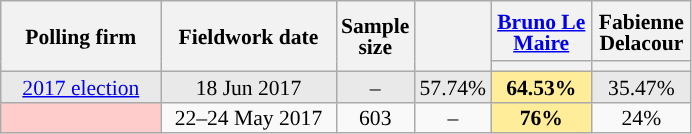<table class="wikitable sortable" style="text-align:center;font-size:90%;line-height:14px;">
<tr style="height:40px;">
<th style="width:100px;" rowspan="2">Polling firm</th>
<th style="width:110px;" rowspan="2">Fieldwork date</th>
<th style="width:35px;" rowspan="2">Sample<br>size</th>
<th style="width:30px;" rowspan="2"></th>
<th class="unsortable" style="width:60px;"><a href='#'>Bruno Le Maire</a><br></th>
<th class="unsortable" style="width:60px;">Fabienne Delacour<br></th>
</tr>
<tr>
<th style="background:"></th>
<th style="background:"></th>
</tr>
<tr style="background:#E9E9E9;">
<td><a href='#'>2017 election</a></td>
<td data-sort-value="2017-06-18">18 Jun 2017</td>
<td>–</td>
<td>57.74%</td>
<td style="background:#FFED99;"><strong>64.53%</strong></td>
<td>35.47%</td>
</tr>
<tr>
<td style="background:#FFCCCC;"></td>
<td data-sort-value="2017-05-24">22–24 May 2017</td>
<td>603</td>
<td>–</td>
<td style="background:#FFED99;"><strong>76%</strong></td>
<td>24%</td>
</tr>
</table>
